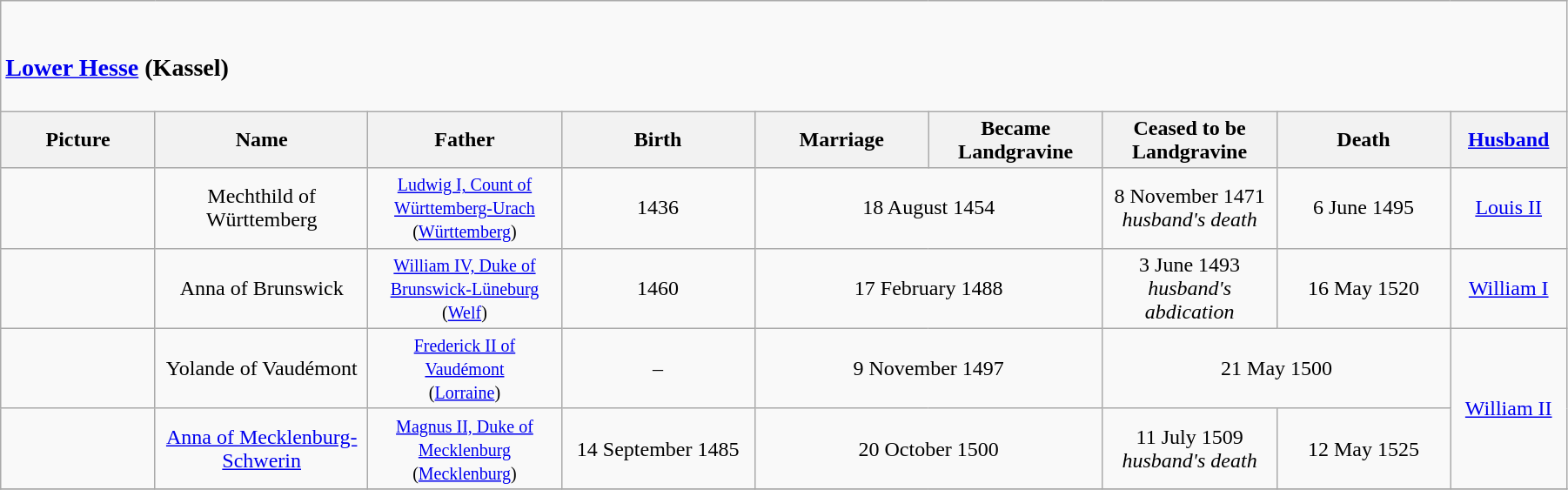<table width=95% class="wikitable">
<tr>
<td colspan="9"><br><h3><a href='#'>Lower Hesse</a> (Kassel)</h3></td>
</tr>
<tr>
<th width = "8%">Picture</th>
<th width = "11%">Name</th>
<th width = "10%">Father</th>
<th width = "10%">Birth</th>
<th width = "9%">Marriage</th>
<th width = "9%">Became Landgravine</th>
<th width = "9%">Ceased to be Landgravine</th>
<th width = "9%">Death</th>
<th width = "6%"><a href='#'>Husband</a></th>
</tr>
<tr>
<td align="center"></td>
<td align="center">Mechthild of Württemberg</td>
<td align="center"><small><a href='#'>Ludwig I, Count of Württemberg-Urach</a><br>(<a href='#'>Württemberg</a>)</small></td>
<td align="center">1436</td>
<td align="center" colspan="2">18 August 1454</td>
<td align="center">8 November 1471<br><em>husband's death</em></td>
<td align="center">6 June 1495</td>
<td align="center"><a href='#'>Louis II</a></td>
</tr>
<tr>
<td align="center"></td>
<td align="center">Anna of Brunswick</td>
<td align="center"><small><a href='#'>William IV, Duke of Brunswick-Lüneburg</a><br>(<a href='#'>Welf</a>)</small></td>
<td align="center">1460</td>
<td align="center" colspan="2">17 February 1488</td>
<td align="center">3 June 1493<br><em>husband's abdication</em></td>
<td align="center">16 May 1520</td>
<td align="center"><a href='#'>William I</a></td>
</tr>
<tr>
<td align="center"></td>
<td align="center">Yolande of Vaudémont</td>
<td align="center"><small><a href='#'>Frederick II of Vaudémont</a><br>(<a href='#'>Lorraine</a>)</small></td>
<td align="center">–</td>
<td align="center" colspan="2">9 November 1497</td>
<td align="center" colspan="2">21 May 1500</td>
<td align="center" rowspan="2"><a href='#'>William II</a></td>
</tr>
<tr>
<td align="center"></td>
<td align="center"><a href='#'>Anna of Mecklenburg-Schwerin</a></td>
<td align="center"><small><a href='#'>Magnus II, Duke of Mecklenburg</a><br>(<a href='#'>Mecklenburg</a>)</small></td>
<td align="center">14 September 1485</td>
<td align="center" colspan="2">20 October 1500</td>
<td align="center">11 July 1509<br><em>husband's death</em></td>
<td align="center">12 May 1525</td>
</tr>
<tr>
</tr>
</table>
